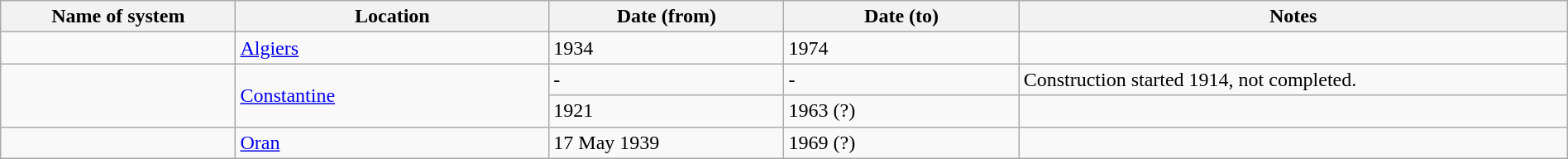<table class="wikitable" width=100%>
<tr>
<th width=15%>Name of system</th>
<th width=20%>Location</th>
<th width=15%>Date (from)</th>
<th width=15%>Date (to)</th>
<th width=35%>Notes</th>
</tr>
<tr>
<td> </td>
<td><a href='#'>Algiers</a></td>
<td>1934</td>
<td>1974</td>
<td></td>
</tr>
<tr>
<td rowspan="2"> </td>
<td rowspan="2"><a href='#'>Constantine</a></td>
<td>-</td>
<td>-</td>
<td>Construction started 1914, not completed.</td>
</tr>
<tr>
<td>1921</td>
<td>1963 (?)</td>
<td></td>
</tr>
<tr>
<td> </td>
<td><a href='#'>Oran</a></td>
<td>17 May 1939</td>
<td>1969 (?)</td>
<td> </td>
</tr>
</table>
